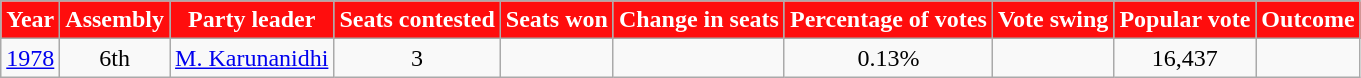<table class="wikitable sortable" style="text-align:center">
<tr>
<th style="background-color:#FF0D0D;color:white">Year</th>
<th style="background-color:#FF0D0D;color:white">Assembly</th>
<th style="background-color:#FF0D0D;color:white">Party leader</th>
<th style="background-color:#FF0D0D;color:white">Seats contested</th>
<th style="background-color:#FF0D0D;color:white">Seats won</th>
<th style="background-color:#FF0D0D;color:white">Change in seats</th>
<th style="background-color:#FF0D0D;color:white">Percentage of votes</th>
<th style="background-color:#FF0D0D;color:white">Vote swing</th>
<th style="background-color:#FF0D0D;color:white">Popular vote</th>
<th style="background-color:#FF0D0D;color:white">Outcome</th>
</tr>
<tr>
<td><a href='#'>1978</a></td>
<td>6th</td>
<td><a href='#'>M.&nbsp;Karunanidhi</a></td>
<td>3</td>
<td></td>
<td></td>
<td>0.13%</td>
<td></td>
<td>16,437</td>
<td></td>
</tr>
</table>
